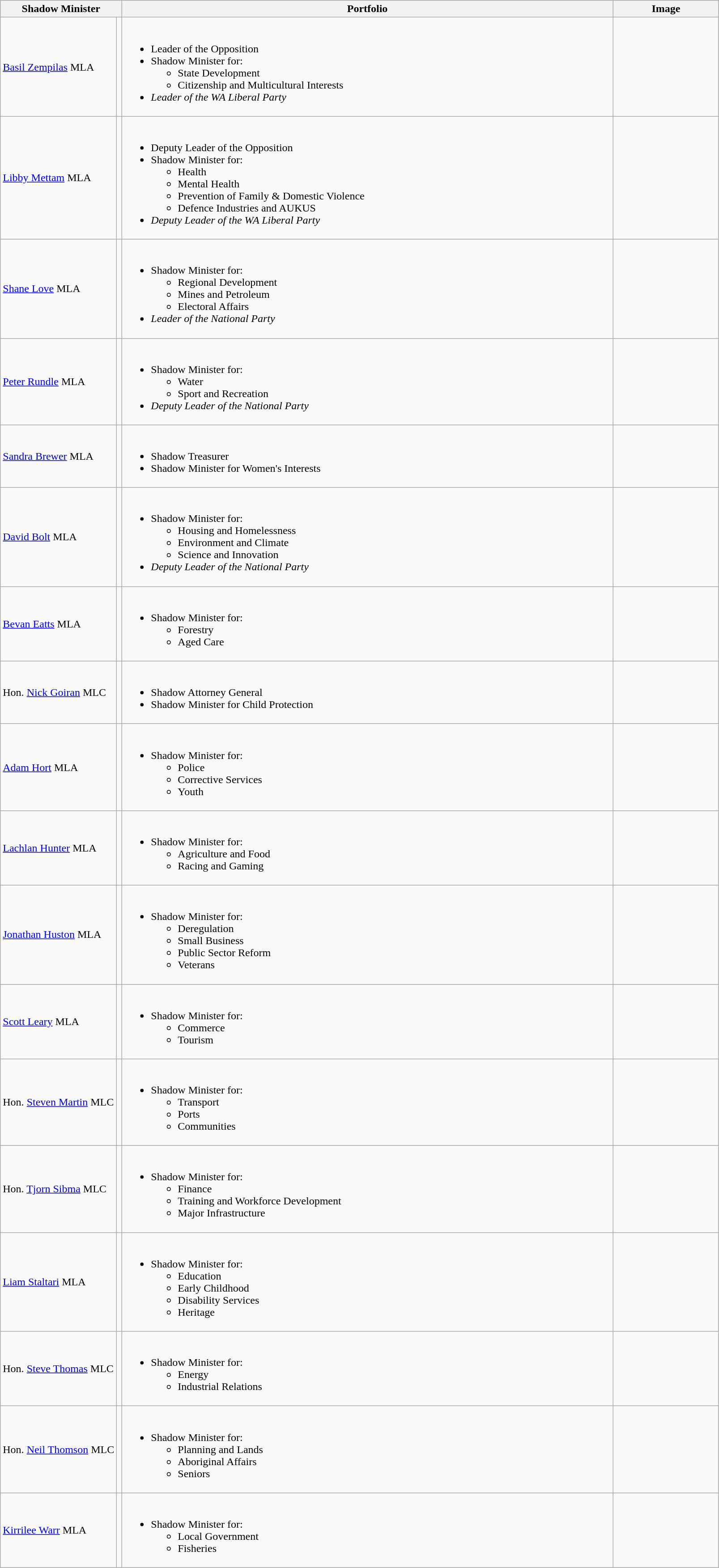<table class="wikitable">
<tr>
<th width=80 colspan="2">Shadow Minister</th>
<th width=725>Portfolio</th>
<th width=150>Image</th>
</tr>
<tr>
<td><a href='#'>Basil Zempilas</a> MLA</td>
<td></td>
<td><br><ul><li>Leader of the Opposition</li><li>Shadow Minister for:<ul><li>State Development</li><li>Citizenship and Multicultural Interests</li></ul></li><li><em>Leader of the WA Liberal Party</em></li></ul></td>
<td></td>
</tr>
<tr>
<td><a href='#'>Libby Mettam</a> MLA</td>
<td></td>
<td><br><ul><li>Deputy Leader of the Opposition</li><li>Shadow Minister for:<ul><li>Health</li><li>Mental Health</li><li>Prevention of Family & Domestic Violence</li><li>Defence Industries and AUKUS</li></ul></li><li><em>Deputy Leader of the WA Liberal Party</em></li></ul></td>
<td></td>
</tr>
<tr>
<td><a href='#'>Shane Love</a> MLA</td>
<td></td>
<td><br><ul><li>Shadow Minister for:<ul><li>Regional Development</li><li>Mines and Petroleum</li><li>Electoral Affairs</li></ul></li><li><em>Leader of the National Party</em></li></ul></td>
<td></td>
</tr>
<tr>
<td><a href='#'>Peter Rundle</a> MLA</td>
<td></td>
<td><br><ul><li>Shadow Minister for:<ul><li>Water</li><li>Sport and Recreation</li></ul></li><li><em>Deputy Leader of the National Party</em></li></ul></td>
<td></td>
</tr>
<tr>
<td><a href='#'>Sandra Brewer</a> MLA</td>
<td></td>
<td><br><ul><li>Shadow Treasurer</li><li>Shadow Minister for Women's Interests</li></ul></td>
<td></td>
</tr>
<tr>
<td><a href='#'>David Bolt</a> MLA</td>
<td></td>
<td><br><ul><li>Shadow Minister for:<ul><li>Housing and Homelessness</li><li>Environment and Climate</li><li>Science and Innovation</li></ul></li><li><em>Deputy Leader of the National Party</em></li></ul></td>
<td></td>
</tr>
<tr>
<td><a href='#'>Bevan Eatts</a> MLA</td>
<td></td>
<td><br><ul><li>Shadow Minister for:<ul><li>Forestry</li><li>Aged Care</li></ul></li></ul></td>
<td></td>
</tr>
<tr>
<td>Hon. <a href='#'>Nick Goiran</a> MLC</td>
<td></td>
<td><br><ul><li>Shadow Attorney General</li><li>Shadow Minister for Child Protection</li></ul></td>
<td></td>
</tr>
<tr>
<td><a href='#'>Adam Hort</a> MLA</td>
<td></td>
<td><br><ul><li>Shadow Minister for:<ul><li>Police</li><li>Corrective Services</li><li>Youth</li></ul></li></ul></td>
<td></td>
</tr>
<tr>
<td><a href='#'>Lachlan Hunter</a> MLA</td>
<td></td>
<td><br><ul><li>Shadow Minister for:<ul><li>Agriculture and Food</li><li>Racing and Gaming</li></ul></li></ul></td>
<td></td>
</tr>
<tr>
<td><a href='#'>Jonathan Huston</a> MLA</td>
<td></td>
<td><br><ul><li>Shadow Minister for:<ul><li>Deregulation</li><li>Small Business</li><li>Public Sector Reform</li><li>Veterans</li></ul></li></ul></td>
<td></td>
</tr>
<tr>
<td><a href='#'>Scott Leary</a> MLA</td>
<td></td>
<td><br><ul><li>Shadow Minister for:<ul><li>Commerce</li><li>Tourism</li></ul></li></ul></td>
<td></td>
</tr>
<tr>
<td>Hon. <a href='#'>Steven Martin</a> MLC</td>
<td></td>
<td><br><ul><li>Shadow Minister for:<ul><li>Transport</li><li>Ports</li><li>Communities</li></ul></li></ul></td>
<td></td>
</tr>
<tr>
<td>Hon. <a href='#'>Tjorn Sibma</a> MLC</td>
<td></td>
<td><br><ul><li>Shadow Minister for:<ul><li>Finance</li><li>Training and Workforce Development</li><li>Major Infrastructure</li></ul></li></ul></td>
<td></td>
</tr>
<tr>
<td><a href='#'>Liam Staltari</a> MLA</td>
<td></td>
<td><br><ul><li>Shadow Minister for:<ul><li>Education</li><li>Early Childhood</li><li>Disability Services</li><li>Heritage</li></ul></li></ul></td>
<td></td>
</tr>
<tr>
<td>Hon. <a href='#'>Steve Thomas</a> MLC</td>
<td></td>
<td><br><ul><li>Shadow Minister for:<ul><li>Energy</li><li>Industrial Relations</li></ul></li></ul></td>
<td></td>
</tr>
<tr>
<td>Hon. <a href='#'>Neil Thomson</a> MLC</td>
<td></td>
<td><br><ul><li>Shadow Minister for:<ul><li>Planning and Lands</li><li>Aboriginal Affairs</li><li>Seniors</li></ul></li></ul></td>
<td></td>
</tr>
<tr>
<td><a href='#'>Kirrilee Warr</a> MLA</td>
<td></td>
<td><br><ul><li>Shadow Minister for:<ul><li>Local Government</li><li>Fisheries</li></ul></li></ul></td>
<td></td>
</tr>
</table>
